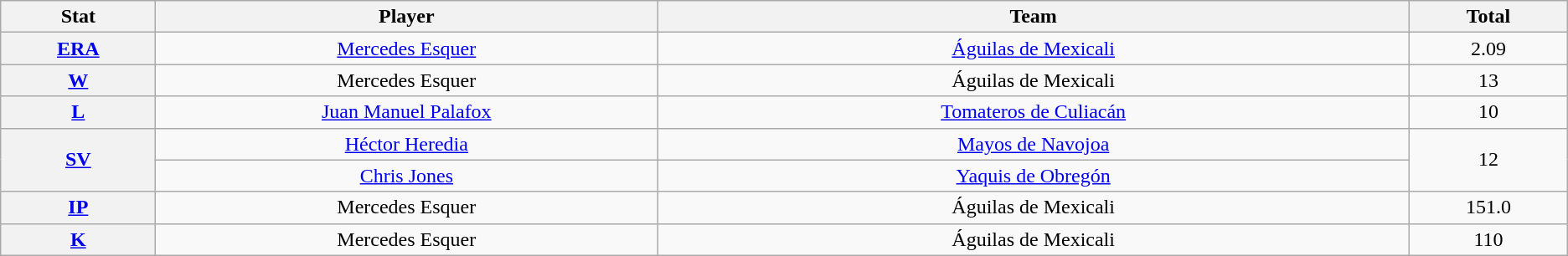<table class="wikitable" style="text-align:center;">
<tr>
<th scope="col" width="3%">Stat</th>
<th scope="col" width="10%">Player</th>
<th scope="col" width="15%">Team</th>
<th scope="col" width="3%">Total</th>
</tr>
<tr>
<th scope="row" style="text-align:center;"><a href='#'>ERA</a></th>
<td> <a href='#'>Mercedes Esquer</a></td>
<td><a href='#'>Águilas de Mexicali</a></td>
<td>2.09</td>
</tr>
<tr>
<th scope="row" style="text-align:center;"><a href='#'>W</a></th>
<td> Mercedes Esquer</td>
<td>Águilas de Mexicali</td>
<td>13</td>
</tr>
<tr>
<th scope="row" style="text-align:center;"><a href='#'>L</a></th>
<td> <a href='#'>Juan Manuel Palafox</a></td>
<td><a href='#'>Tomateros de Culiacán</a></td>
<td>10</td>
</tr>
<tr>
<th scope="row" style="text-align:center;" rowspan=2><a href='#'>SV</a></th>
<td> <a href='#'>Héctor Heredia</a></td>
<td><a href='#'>Mayos de Navojoa</a></td>
<td rowspan=2>12</td>
</tr>
<tr>
<td> <a href='#'>Chris Jones</a></td>
<td><a href='#'>Yaquis de Obregón</a></td>
</tr>
<tr>
<th scope="row" style="text-align:center;"><a href='#'>IP</a></th>
<td> Mercedes Esquer</td>
<td>Águilas de Mexicali</td>
<td>151.0</td>
</tr>
<tr>
<th scope="row" style="text-align:center;"><a href='#'>K</a></th>
<td> Mercedes Esquer</td>
<td>Águilas de Mexicali</td>
<td>110</td>
</tr>
</table>
